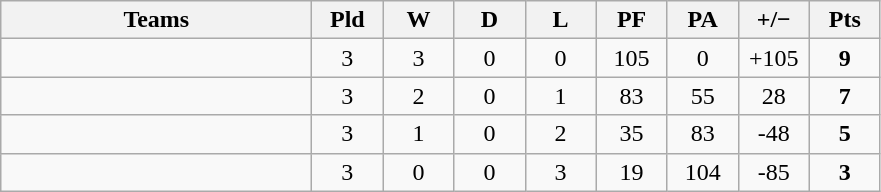<table class="wikitable" style="text-align: center;">
<tr>
<th width="200">Teams</th>
<th width="40">Pld</th>
<th width="40">W</th>
<th width="40">D</th>
<th width="40">L</th>
<th width="40">PF</th>
<th width="40">PA</th>
<th width="40">+/−</th>
<th width="40">Pts</th>
</tr>
<tr>
<td align=left></td>
<td>3</td>
<td>3</td>
<td>0</td>
<td>0</td>
<td>105</td>
<td>0</td>
<td>+105</td>
<td><strong>9</strong></td>
</tr>
<tr>
<td align=left></td>
<td>3</td>
<td>2</td>
<td>0</td>
<td>1</td>
<td>83</td>
<td>55</td>
<td>28</td>
<td><strong>7</strong></td>
</tr>
<tr>
<td align=left></td>
<td>3</td>
<td>1</td>
<td>0</td>
<td>2</td>
<td>35</td>
<td>83</td>
<td>-48</td>
<td><strong>5</strong></td>
</tr>
<tr>
<td align=left></td>
<td>3</td>
<td>0</td>
<td>0</td>
<td>3</td>
<td>19</td>
<td>104</td>
<td>-85</td>
<td><strong>3</strong></td>
</tr>
</table>
